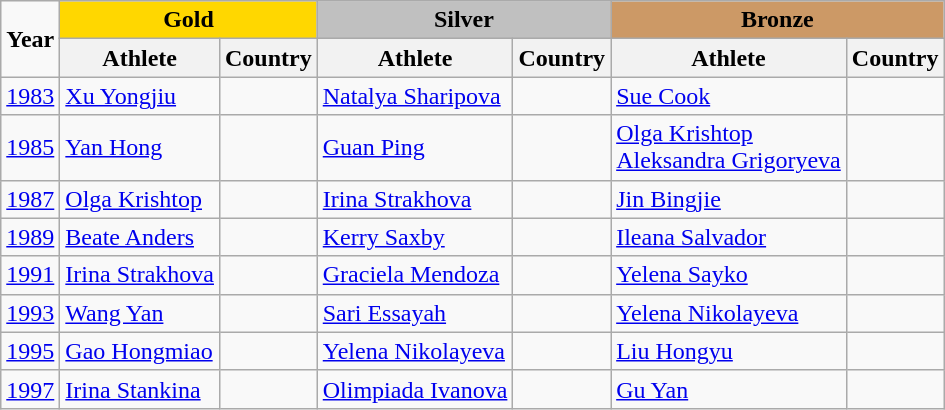<table class="wikitable" width= style="font-size:100%; text-align:center">
<tr>
<td rowspan=2><strong>Year </strong></td>
<td align=center bgcolor=gold colspan=2><strong>Gold</strong></td>
<td align=center bgcolor=silver colspan=2><strong>Silver</strong></td>
<td align=center bgcolor=cc9966 colspan=2><strong>Bronze</strong></td>
</tr>
<tr>
<th>Athlete</th>
<th>Country</th>
<th>Athlete</th>
<th>Country</th>
<th>Athlete</th>
<th>Country</th>
</tr>
<tr>
<td><a href='#'>1983</a></td>
<td><a href='#'>Xu Yongjiu</a></td>
<td></td>
<td><a href='#'>Natalya Sharipova</a></td>
<td></td>
<td><a href='#'>Sue Cook</a></td>
<td></td>
</tr>
<tr>
<td><a href='#'>1985</a></td>
<td><a href='#'>Yan Hong</a></td>
<td></td>
<td><a href='#'>Guan Ping</a></td>
<td></td>
<td><a href='#'>Olga Krishtop</a><br><a href='#'>Aleksandra Grigoryeva</a></td>
<td><br></td>
</tr>
<tr>
<td><a href='#'>1987</a></td>
<td><a href='#'>Olga Krishtop</a></td>
<td></td>
<td><a href='#'>Irina Strakhova</a></td>
<td></td>
<td><a href='#'>Jin Bingjie</a></td>
<td></td>
</tr>
<tr>
<td><a href='#'>1989</a></td>
<td><a href='#'>Beate Anders</a></td>
<td></td>
<td><a href='#'>Kerry Saxby</a></td>
<td></td>
<td><a href='#'>Ileana Salvador</a></td>
<td></td>
</tr>
<tr>
<td><a href='#'>1991</a></td>
<td><a href='#'>Irina Strakhova</a></td>
<td></td>
<td><a href='#'>Graciela Mendoza</a></td>
<td></td>
<td><a href='#'>Yelena Sayko</a></td>
<td></td>
</tr>
<tr>
<td><a href='#'>1993</a></td>
<td><a href='#'>Wang Yan</a></td>
<td></td>
<td><a href='#'>Sari Essayah</a></td>
<td></td>
<td><a href='#'>Yelena Nikolayeva</a></td>
<td></td>
</tr>
<tr>
<td><a href='#'>1995</a></td>
<td><a href='#'>Gao Hongmiao</a></td>
<td></td>
<td><a href='#'>Yelena Nikolayeva</a></td>
<td></td>
<td><a href='#'>Liu Hongyu</a></td>
<td></td>
</tr>
<tr>
<td><a href='#'>1997</a></td>
<td><a href='#'>Irina Stankina</a></td>
<td></td>
<td><a href='#'>Olimpiada Ivanova</a></td>
<td></td>
<td><a href='#'>Gu Yan</a></td>
<td></td>
</tr>
</table>
